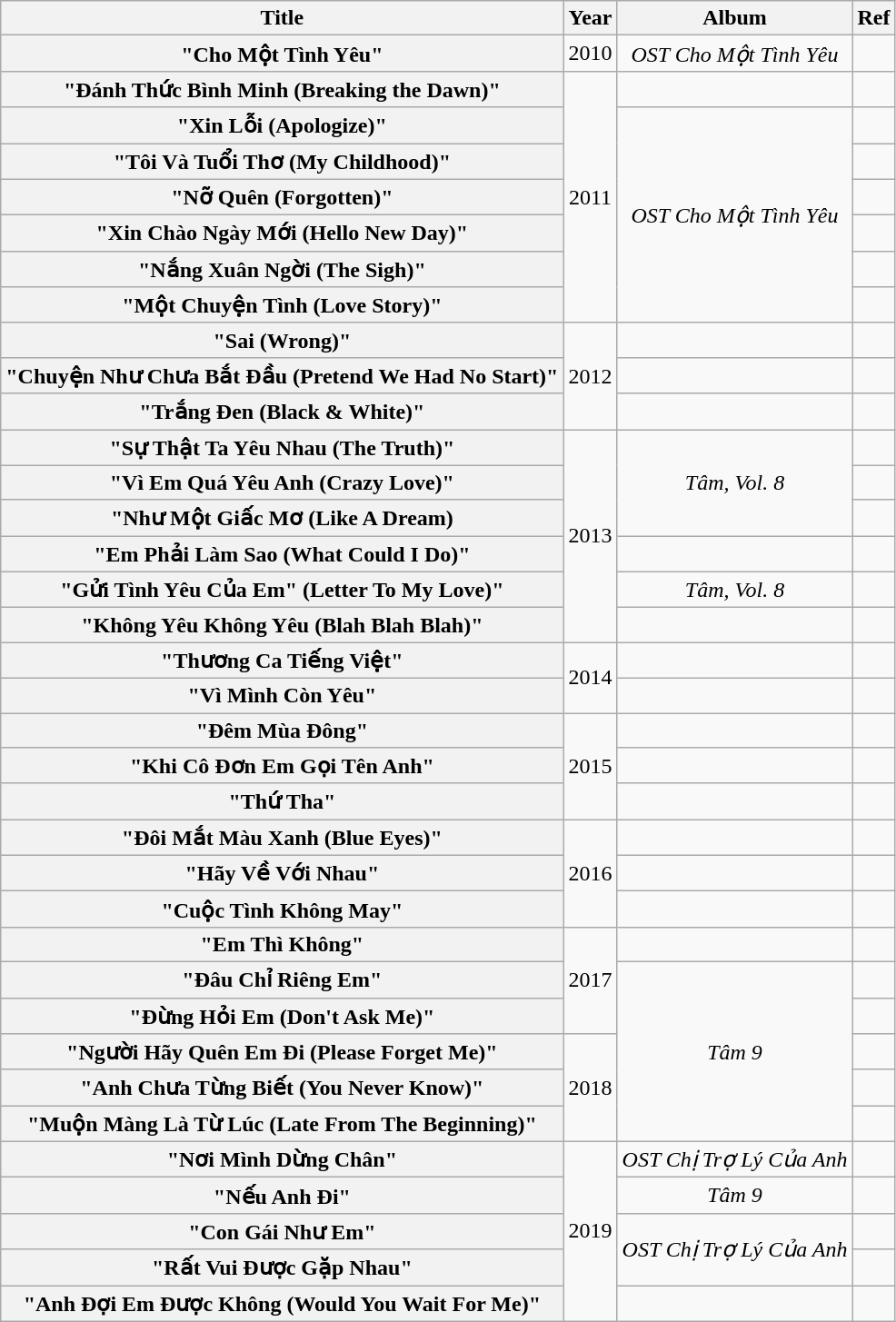<table class="wikitable plainrowheaders" style="text-align:center;">
<tr>
<th>Title</th>
<th>Year</th>
<th>Album</th>
<th>Ref</th>
</tr>
<tr>
<th scope="row">"Cho Một Tình Yêu"</th>
<td>2010</td>
<td><em>OST Cho Một Tình Yêu</em></td>
<td></td>
</tr>
<tr>
<th scope="row">"Đánh Thức Bình Minh (Breaking the Dawn)"</th>
<td rowspan="7">2011</td>
<td></td>
<td><br></td>
</tr>
<tr>
<th scope="row">"Xin Lỗi (Apologize)"</th>
<td rowspan="6"><em>OST Cho Một Tình Yêu</em></td>
<td><br></td>
</tr>
<tr>
<th scope="row">"Tôi Và Tuổi Thơ (My Childhood)"</th>
<td></td>
</tr>
<tr>
<th scope="row">"Nỡ Quên (Forgotten)"</th>
<td></td>
</tr>
<tr>
<th scope="row">"Xin Chào Ngày Mới (Hello New Day)" </th>
<td></td>
</tr>
<tr>
<th scope="row">"Nắng Xuân Ngời (The Sigh)"</th>
<td></td>
</tr>
<tr>
<th scope="row">"Một Chuyện Tình (Love Story)" </th>
<td></td>
</tr>
<tr>
<th scope="row">"Sai (Wrong)"</th>
<td rowspan="3">2012</td>
<td></td>
<td></td>
</tr>
<tr>
<th scope="row">"Chuyện Như Chưa Bắt Đầu (Pretend We Had No Start)"</th>
<td></td>
<td><br></td>
</tr>
<tr>
<th scope="row">"Trắng Đen (Black & White)"</th>
<td></td>
<td></td>
</tr>
<tr>
<th scope="row">"Sự Thật Ta Yêu Nhau (The Truth)"</th>
<td rowspan="6">2013</td>
<td rowspan="3"><em>Tâm, Vol. 8</em></td>
<td><br></td>
</tr>
<tr>
<th scope="row">"Vì Em Quá Yêu Anh (Crazy Love)"</th>
<td><br></td>
</tr>
<tr>
<th scope="row">"Như Một Giấc Mơ (Like A Dream)</th>
<td><br></td>
</tr>
<tr>
<th scope="row">"Em Phải Làm Sao (What Could I Do)"</th>
<td></td>
<td><br></td>
</tr>
<tr>
<th scope="row">"Gửi Tình Yêu Của Em" (Letter To My Love)"</th>
<td><em>Tâm, Vol. 8</em></td>
<td></td>
</tr>
<tr>
<th scope="row">"Không Yêu Không Yêu (Blah Blah Blah)"</th>
<td></td>
<td></td>
</tr>
<tr>
<th scope="row">"Thương Ca Tiếng Việt"</th>
<td rowspan="2">2014</td>
<td></td>
<td></td>
</tr>
<tr>
<th scope="row">"Vì Mình Còn Yêu"</th>
<td></td>
<td></td>
</tr>
<tr>
<th scope="row">"Đêm Mùa Đông" </th>
<td rowspan="3">2015</td>
<td></td>
<td></td>
</tr>
<tr>
<th scope="row">"Khi Cô Đơn Em Gọi Tên Anh"</th>
<td></td>
<td></td>
</tr>
<tr>
<th scope="row">"Thứ Tha"</th>
<td></td>
<td></td>
</tr>
<tr>
<th scope="row">"Đôi Mắt Màu Xanh (Blue Eyes)"</th>
<td rowspan="3">2016</td>
<td></td>
<td></td>
</tr>
<tr>
<th scope="row">"Hãy Về Với Nhau"</th>
<td></td>
<td></td>
</tr>
<tr>
<th scope="row">"Cuộc Tình Không May"</th>
<td></td>
<td></td>
</tr>
<tr>
<th scope="row">"Em Thì Không" </th>
<td rowspan="3">2017</td>
<td></td>
<td></td>
</tr>
<tr>
<th scope="row">"Đâu Chỉ Riêng Em"</th>
<td rowspan="5"><em>Tâm 9</em></td>
<td></td>
</tr>
<tr>
<th scope="row">"Đừng Hỏi Em (Don't Ask Me)"</th>
<td></td>
</tr>
<tr>
<th scope="row">"Người Hãy Quên Em Đi (Please Forget Me)"</th>
<td rowspan="3">2018</td>
<td></td>
</tr>
<tr>
<th scope="row">"Anh Chưa Từng Biết (You Never Know)"</th>
<td></td>
</tr>
<tr>
<th scope="row">"Muộn Màng Là Từ Lúc (Late From The Beginning)"</th>
<td></td>
</tr>
<tr>
<th scope="row">"Nơi Mình Dừng Chân"</th>
<td rowspan="5">2019</td>
<td><em>OST Chị Trợ Lý Của Anh</em></td>
<td></td>
</tr>
<tr>
<th scope="row">"Nếu Anh Đi"</th>
<td><em>Tâm 9</em></td>
<td></td>
</tr>
<tr>
<th scope="row">"Con Gái Như Em" </th>
<td rowspan="2"><em>OST Chị Trợ Lý Của Anh</em></td>
<td></td>
</tr>
<tr>
<th scope="row">"Rất Vui Được Gặp Nhau" </th>
<td></td>
</tr>
<tr>
<th scope="row">"Anh Đợi Em Được Không (Would You Wait For Me)"</th>
<td></td>
<td></td>
</tr>
</table>
